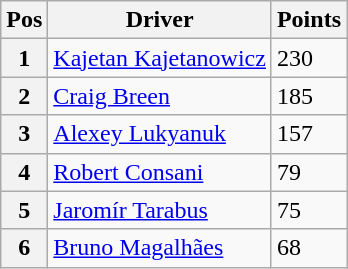<table class="wikitable">
<tr>
<th>Pos</th>
<th>Driver</th>
<th>Points</th>
</tr>
<tr>
<th>1</th>
<td> <a href='#'>Kajetan Kajetanowicz</a></td>
<td>230</td>
</tr>
<tr>
<th>2</th>
<td> <a href='#'>Craig Breen</a></td>
<td>185</td>
</tr>
<tr>
<th>3</th>
<td> <a href='#'>Alexey Lukyanuk</a></td>
<td>157</td>
</tr>
<tr>
<th>4</th>
<td> <a href='#'>Robert Consani</a></td>
<td>79</td>
</tr>
<tr>
<th>5</th>
<td> <a href='#'>Jaromír Tarabus</a></td>
<td>75</td>
</tr>
<tr>
<th>6</th>
<td> <a href='#'>Bruno Magalhães</a></td>
<td>68</td>
</tr>
</table>
